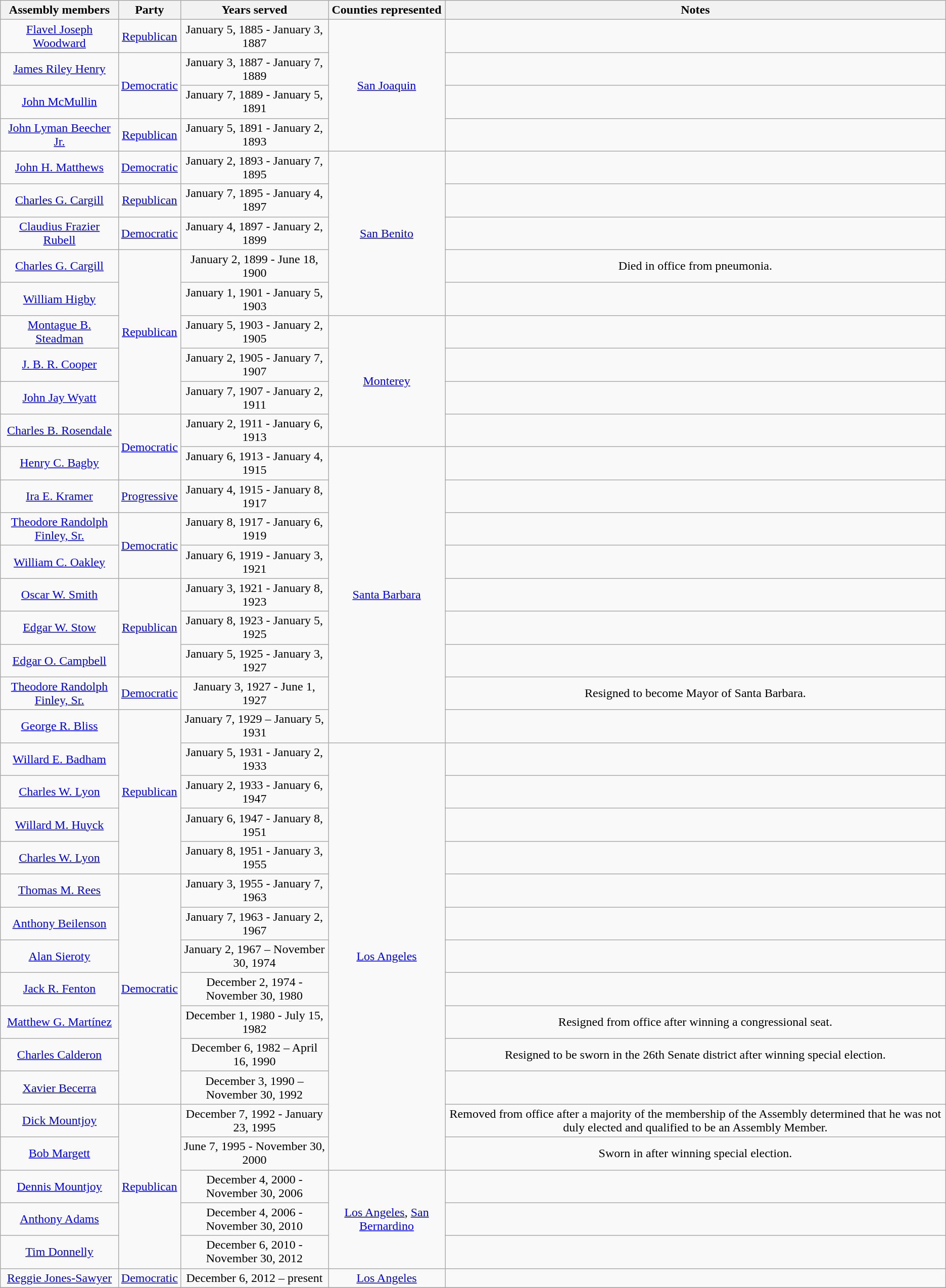<table class=wikitable style="text-align:center">
<tr>
<th>Assembly members</th>
<th>Party</th>
<th>Years served</th>
<th>Counties represented</th>
<th>Notes</th>
</tr>
<tr>
<td><a href='#'>Flavel Joseph Woodward</a></td>
<td><a href='#'>Republican</a></td>
<td>January 5, 1885 - January 3, 1887</td>
<td rowspan=4><a href='#'>San Joaquin</a></td>
<td></td>
</tr>
<tr>
<td><a href='#'>James Riley Henry</a></td>
<td rowspan=2 ><a href='#'>Democratic</a></td>
<td>January 3, 1887 - January 7, 1889</td>
<td></td>
</tr>
<tr>
<td><a href='#'>John McMullin</a></td>
<td>January 7, 1889 - January 5, 1891</td>
<td></td>
</tr>
<tr>
<td><a href='#'>John Lyman Beecher Jr.</a></td>
<td><a href='#'>Republican</a></td>
<td>January 5, 1891 - January 2, 1893</td>
<td></td>
</tr>
<tr>
<td><a href='#'>John H. Matthews</a></td>
<td><a href='#'>Democratic</a></td>
<td>January 2, 1893 - January 7, 1895</td>
<td rowspan=5><a href='#'>San Benito</a></td>
<td></td>
</tr>
<tr>
<td><a href='#'>Charles G. Cargill</a></td>
<td><a href='#'>Republican</a></td>
<td>January 7, 1895 - January 4, 1897</td>
<td></td>
</tr>
<tr>
<td><a href='#'>Claudius Frazier Rubell</a></td>
<td><a href='#'>Democratic</a></td>
<td>January 4, 1897 - January 2, 1899</td>
<td></td>
</tr>
<tr>
<td><a href='#'>Charles G. Cargill</a></td>
<td rowspan=5 ><a href='#'>Republican</a></td>
<td>January 2, 1899 - June 18, 1900</td>
<td>Died in office from pneumonia.</td>
</tr>
<tr>
<td><a href='#'>William Higby</a></td>
<td>January 1, 1901 - January 5, 1903</td>
<td></td>
</tr>
<tr>
<td><a href='#'>Montague B. Steadman</a></td>
<td>January 5, 1903 - January 2, 1905</td>
<td rowspan=4><a href='#'>Monterey</a></td>
<td></td>
</tr>
<tr>
<td><a href='#'>J. B. R. Cooper</a></td>
<td>January 2, 1905 - January 7, 1907</td>
<td></td>
</tr>
<tr>
<td><a href='#'>John Jay Wyatt</a></td>
<td>January 7, 1907 - January 2, 1911</td>
<td></td>
</tr>
<tr>
<td><a href='#'>Charles B. Rosendale</a></td>
<td rowspan=2 ><a href='#'>Democratic</a></td>
<td>January 2, 1911 - January 6, 1913</td>
<td></td>
</tr>
<tr>
<td><a href='#'>Henry C. Bagby</a></td>
<td>January 6, 1913 - January 4, 1915</td>
<td rowspan=9><a href='#'>Santa Barbara</a></td>
<td></td>
</tr>
<tr>
<td><a href='#'>Ira E. Kramer</a></td>
<td><a href='#'>Progressive</a></td>
<td>January 4, 1915 - January 8, 1917</td>
<td></td>
</tr>
<tr>
<td><a href='#'>Theodore Randolph Finley, Sr.</a></td>
<td rowspan=2 ><a href='#'>Democratic</a></td>
<td>January 8, 1917 - January 6, 1919</td>
<td></td>
</tr>
<tr>
<td><a href='#'>William C. Oakley</a></td>
<td>January 6, 1919 - January 3, 1921</td>
<td></td>
</tr>
<tr>
<td><a href='#'>Oscar W. Smith</a></td>
<td rowspan=3 ><a href='#'>Republican</a></td>
<td>January 3, 1921 - January 8, 1923</td>
<td></td>
</tr>
<tr>
<td><a href='#'>Edgar W. Stow</a></td>
<td>January 8, 1923 - January 5, 1925</td>
<td></td>
</tr>
<tr>
<td><a href='#'>Edgar O. Campbell</a></td>
<td>January 5, 1925 - January 3, 1927</td>
<td></td>
</tr>
<tr>
<td><a href='#'>Theodore Randolph Finley, Sr.</a></td>
<td><a href='#'>Democratic</a></td>
<td>January 3, 1927 - June 1, 1927</td>
<td>Resigned to become Mayor of Santa Barbara.</td>
</tr>
<tr>
<td><a href='#'>George R. Bliss</a></td>
<td rowspan=5 ><a href='#'>Republican</a></td>
<td>January 7, 1929 – January 5, 1931</td>
<td></td>
</tr>
<tr>
<td><a href='#'>Willard E. Badham</a></td>
<td>January 5, 1931 - January 2, 1933</td>
<td rowspan=14><a href='#'>Los Angeles</a></td>
<td></td>
</tr>
<tr>
<td><a href='#'>Charles W. Lyon</a></td>
<td>January 2, 1933 - January 6, 1947</td>
<td></td>
</tr>
<tr>
<td><a href='#'>Willard M. Huyck</a></td>
<td>January 6, 1947 - January 8, 1951</td>
<td></td>
</tr>
<tr>
<td><a href='#'>Charles W. Lyon</a></td>
<td>January 8, 1951 - January 3, 1955</td>
<td></td>
</tr>
<tr>
<td><a href='#'>Thomas M. Rees</a></td>
<td rowspan=7 ><a href='#'>Democratic</a></td>
<td>January 3, 1955 - January 7, 1963</td>
<td></td>
</tr>
<tr>
<td><a href='#'>Anthony Beilenson</a></td>
<td>January 7, 1963 - January 2, 1967</td>
<td></td>
</tr>
<tr>
<td><a href='#'>Alan Sieroty</a></td>
<td>January 2, 1967 – November 30, 1974</td>
<td></td>
</tr>
<tr>
<td><a href='#'>Jack R. Fenton</a></td>
<td>December 2, 1974 - November 30, 1980</td>
<td></td>
</tr>
<tr>
<td><a href='#'>Matthew G. Martínez</a></td>
<td>December 1, 1980 - July 15, 1982</td>
<td>Resigned from office after winning a congressional seat.</td>
</tr>
<tr>
<td><a href='#'>Charles Calderon</a></td>
<td>December 6, 1982 – April 16, 1990</td>
<td>Resigned to be sworn in the 26th Senate district after winning special election.</td>
</tr>
<tr>
<td><a href='#'>Xavier Becerra</a></td>
<td>December 3, 1990 – November 30, 1992</td>
<td></td>
</tr>
<tr>
<td><a href='#'>Dick Mountjoy</a></td>
<td rowspan=6 ><a href='#'>Republican</a></td>
<td>December 7, 1992 - January 23, 1995</td>
<td>Removed from office after a majority of the membership of the Assembly determined that he was not duly elected and qualified to be an Assembly Member.</td>
</tr>
<tr>
<td><a href='#'>Bob Margett</a></td>
<td>June 7, 1995 - November 30, 2000</td>
<td>Sworn in after winning special election.</td>
</tr>
<tr>
<td rowspan=2><a href='#'>Dennis Mountjoy</a></td>
<td rowspan=2>December 4, 2000 - November 30, 2006</td>
<td rowspan=2></td>
</tr>
<tr>
<td rowspan=3><a href='#'>Los Angeles</a>, <a href='#'>San Bernardino</a></td>
</tr>
<tr>
<td><a href='#'>Anthony Adams</a></td>
<td>December 4, 2006 - November 30, 2010</td>
<td></td>
</tr>
<tr>
<td><a href='#'>Tim Donnelly</a></td>
<td>December 6, 2010 - November 30, 2012</td>
<td></td>
</tr>
<tr>
<td><a href='#'>Reggie Jones-Sawyer</a></td>
<td><a href='#'>Democratic</a></td>
<td>December 6, 2012 – present</td>
<td><a href='#'>Los Angeles</a></td>
<td></td>
</tr>
<tr>
</tr>
</table>
